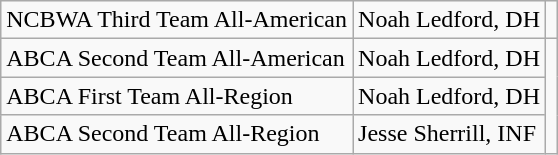<table class="wikitable">
<tr>
<td>NCBWA Third Team All-American</td>
<td>Noah Ledford, DH</td>
<td></td>
</tr>
<tr>
<td>ABCA Second Team All-American</td>
<td>Noah Ledford, DH</td>
<td rowspan=3></td>
</tr>
<tr>
<td>ABCA First Team All-Region</td>
<td>Noah Ledford, DH</td>
</tr>
<tr>
<td>ABCA Second Team All-Region</td>
<td>Jesse Sherrill, INF</td>
</tr>
</table>
